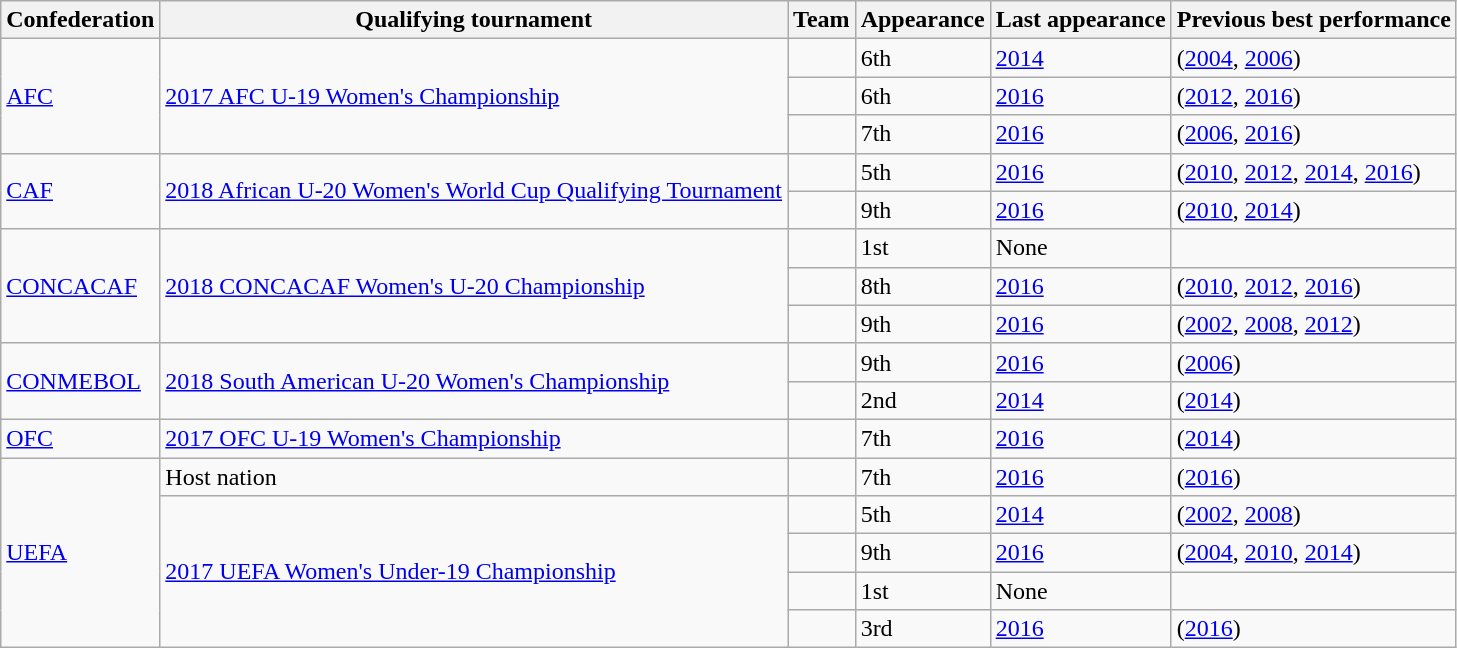<table class="wikitable sortable">
<tr>
<th>Confederation</th>
<th>Qualifying tournament</th>
<th>Team</th>
<th data-sort-type="number">Appearance</th>
<th>Last appearance</th>
<th>Previous best performance</th>
</tr>
<tr>
<td rowspan=3><a href='#'>AFC<br></a></td>
<td rowspan=3><a href='#'>2017 AFC U-19 Women's Championship</a></td>
<td></td>
<td>6th</td>
<td><a href='#'>2014</a></td>
<td> (<a href='#'>2004</a>, <a href='#'>2006</a>)</td>
</tr>
<tr>
<td></td>
<td>6th</td>
<td><a href='#'>2016</a></td>
<td> (<a href='#'>2012</a>, <a href='#'>2016</a>)</td>
</tr>
<tr>
<td></td>
<td>7th</td>
<td><a href='#'>2016</a></td>
<td> (<a href='#'>2006</a>, <a href='#'>2016</a>)</td>
</tr>
<tr>
<td rowspan=2><a href='#'>CAF<br></a></td>
<td rowspan=2><a href='#'>2018 African U-20 Women's World Cup Qualifying Tournament</a></td>
<td></td>
<td>5th</td>
<td><a href='#'>2016</a></td>
<td> (<a href='#'>2010</a>, <a href='#'>2012</a>, <a href='#'>2014</a>, <a href='#'>2016</a>)</td>
</tr>
<tr>
<td></td>
<td>9th</td>
<td><a href='#'>2016</a></td>
<td> (<a href='#'>2010</a>, <a href='#'>2014</a>)</td>
</tr>
<tr>
<td rowspan=3><a href='#'>CONCACAF<br></a></td>
<td rowspan=3><a href='#'>2018 CONCACAF Women's U-20 Championship</a></td>
<td></td>
<td>1st</td>
<td>None</td>
<td></td>
</tr>
<tr>
<td></td>
<td>8th</td>
<td><a href='#'>2016</a></td>
<td> (<a href='#'>2010</a>, <a href='#'>2012</a>, <a href='#'>2016</a>)</td>
</tr>
<tr>
<td style="white-space: nowrap;"></td>
<td>9th</td>
<td><a href='#'>2016</a></td>
<td> (<a href='#'>2002</a>, <a href='#'>2008</a>, <a href='#'>2012</a>)</td>
</tr>
<tr>
<td rowspan=2><a href='#'>CONMEBOL<br></a></td>
<td rowspan=2><a href='#'>2018 South American U-20 Women's Championship</a></td>
<td></td>
<td>9th</td>
<td><a href='#'>2016</a></td>
<td> (<a href='#'>2006</a>)</td>
</tr>
<tr>
<td></td>
<td>2nd</td>
<td><a href='#'>2014</a></td>
<td> (<a href='#'>2014</a>)</td>
</tr>
<tr>
<td><a href='#'>OFC<br></a></td>
<td><a href='#'>2017 OFC U-19 Women's Championship</a></td>
<td></td>
<td>7th</td>
<td><a href='#'>2016</a></td>
<td> (<a href='#'>2014</a>)</td>
</tr>
<tr>
<td rowspan=5><a href='#'>UEFA<br></a></td>
<td>Host nation</td>
<td></td>
<td>7th</td>
<td><a href='#'>2016</a></td>
<td> (<a href='#'>2016</a>)</td>
</tr>
<tr>
<td rowspan=4><a href='#'>2017 UEFA Women's Under-19 Championship</a></td>
<td></td>
<td>5th</td>
<td><a href='#'>2014</a></td>
<td> (<a href='#'>2002</a>, <a href='#'>2008</a>)</td>
</tr>
<tr>
<td></td>
<td>9th</td>
<td><a href='#'>2016</a></td>
<td> (<a href='#'>2004</a>, <a href='#'>2010</a>, <a href='#'>2014</a>)</td>
</tr>
<tr>
<td></td>
<td>1st</td>
<td>None</td>
<td></td>
</tr>
<tr>
<td></td>
<td>3rd</td>
<td><a href='#'>2016</a></td>
<td> (<a href='#'>2016</a>)</td>
</tr>
</table>
